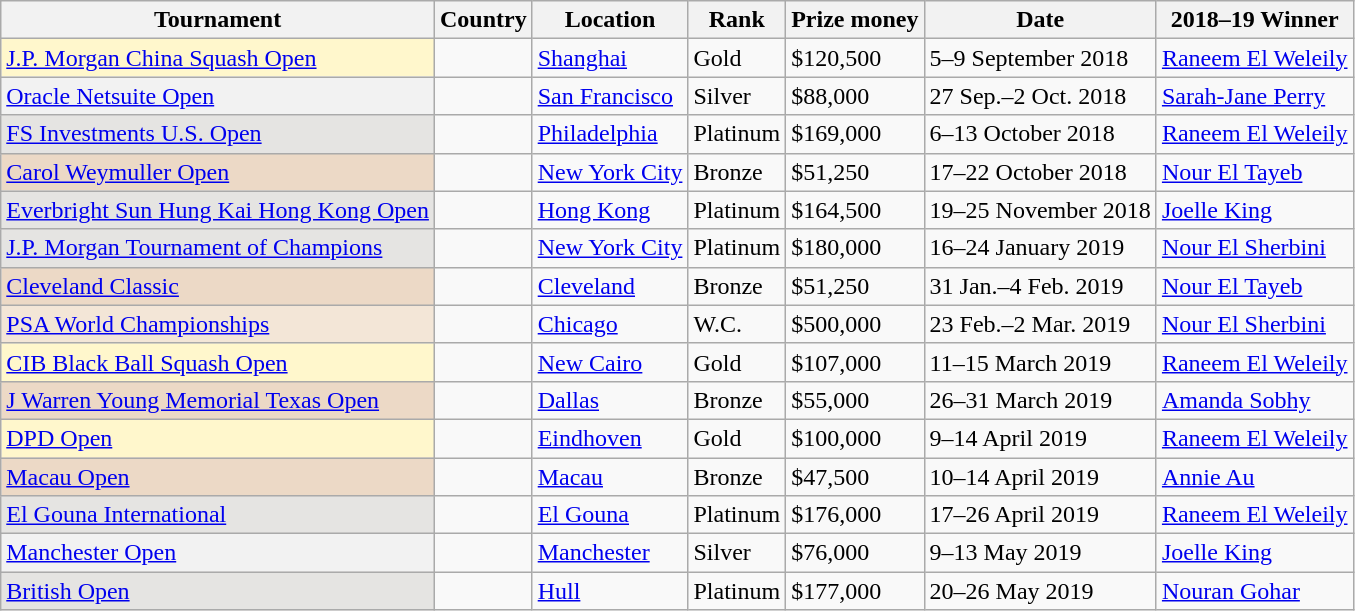<table class=wikitable>
<tr>
<th>Tournament</th>
<th>Country</th>
<th>Location</th>
<th>Rank</th>
<th>Prize money</th>
<th>Date</th>
<th>2018–19 Winner</th>
</tr>
<tr>
<td style="background:#fff7cc;"><a href='#'>J.P. Morgan China Squash Open</a></td>
<td></td>
<td><a href='#'>Shanghai</a></td>
<td>Gold</td>
<td>$120,500</td>
<td>5–9 September 2018</td>
<td> <a href='#'>Raneem El Weleily</a></td>
</tr>
<tr>
<td style="background:#f2f2f2;"><a href='#'>Oracle Netsuite Open</a></td>
<td></td>
<td><a href='#'>San Francisco</a></td>
<td>Silver</td>
<td>$88,000</td>
<td>27 Sep.–2 Oct. 2018</td>
<td> <a href='#'>Sarah-Jane Perry</a></td>
</tr>
<tr>
<td style="background:#E5E4E2;"><a href='#'>FS Investments U.S. Open</a></td>
<td></td>
<td><a href='#'>Philadelphia</a></td>
<td>Platinum</td>
<td>$169,000</td>
<td>6–13 October 2018</td>
<td> <a href='#'>Raneem El Weleily</a></td>
</tr>
<tr>
<td style="background:#ecd9c6;"><a href='#'>Carol Weymuller Open</a></td>
<td></td>
<td><a href='#'>New York City</a></td>
<td>Bronze</td>
<td>$51,250</td>
<td>17–22 October 2018</td>
<td> <a href='#'>Nour El Tayeb</a></td>
</tr>
<tr>
<td style="background:#E5E4E2;"><a href='#'>Everbright Sun Hung Kai Hong Kong Open</a></td>
<td></td>
<td><a href='#'>Hong Kong</a></td>
<td>Platinum</td>
<td>$164,500</td>
<td>19–25 November 2018</td>
<td> <a href='#'>Joelle King</a></td>
</tr>
<tr>
<td style="background:#E5E4E2;"><a href='#'>J.P. Morgan Tournament of Champions</a></td>
<td></td>
<td><a href='#'>New York City</a></td>
<td>Platinum</td>
<td>$180,000</td>
<td>16–24 January 2019</td>
<td> <a href='#'>Nour El Sherbini</a></td>
</tr>
<tr>
<td style="background:#ecd9c6;"><a href='#'>Cleveland Classic</a></td>
<td></td>
<td><a href='#'>Cleveland</a></td>
<td>Bronze</td>
<td>$51,250</td>
<td>31 Jan.–4 Feb. 2019</td>
<td> <a href='#'>Nour El Tayeb</a></td>
</tr>
<tr>
<td style="background:#F3E6D7;"><a href='#'>PSA World Championships</a></td>
<td></td>
<td><a href='#'>Chicago</a></td>
<td>W.C.</td>
<td>$500,000</td>
<td>23 Feb.–2 Mar. 2019</td>
<td> <a href='#'>Nour El Sherbini</a></td>
</tr>
<tr>
<td style="background:#fff7cc;"><a href='#'>CIB Black Ball Squash Open</a></td>
<td></td>
<td><a href='#'>New Cairo</a></td>
<td>Gold</td>
<td>$107,000</td>
<td>11–15 March 2019</td>
<td> <a href='#'>Raneem El Weleily</a></td>
</tr>
<tr>
<td style="background:#ecd9c6;"><a href='#'>J Warren Young Memorial Texas Open</a></td>
<td></td>
<td><a href='#'>Dallas</a></td>
<td>Bronze</td>
<td>$55,000</td>
<td>26–31 March 2019</td>
<td> <a href='#'>Amanda Sobhy</a></td>
</tr>
<tr>
<td style="background:#fff7cc;"><a href='#'>DPD Open</a></td>
<td></td>
<td><a href='#'>Eindhoven</a></td>
<td>Gold</td>
<td>$100,000</td>
<td>9–14 April 2019</td>
<td> <a href='#'>Raneem El Weleily</a></td>
</tr>
<tr>
<td style="background:#ecd9c6;"><a href='#'>Macau Open</a></td>
<td></td>
<td><a href='#'>Macau</a></td>
<td>Bronze</td>
<td>$47,500</td>
<td>10–14 April 2019</td>
<td> <a href='#'>Annie Au</a></td>
</tr>
<tr>
<td style="background:#E5E4E2;"><a href='#'>El Gouna International</a></td>
<td></td>
<td><a href='#'>El Gouna</a></td>
<td>Platinum</td>
<td>$176,000</td>
<td>17–26 April 2019</td>
<td> <a href='#'>Raneem El Weleily</a></td>
</tr>
<tr>
<td style="background:#f2f2f2;"><a href='#'>Manchester Open</a></td>
<td></td>
<td><a href='#'>Manchester</a></td>
<td>Silver</td>
<td>$76,000</td>
<td>9–13 May 2019</td>
<td> <a href='#'>Joelle King</a></td>
</tr>
<tr>
<td style="background:#E5E4E2;"><a href='#'>British Open</a></td>
<td></td>
<td><a href='#'>Hull</a></td>
<td>Platinum</td>
<td>$177,000</td>
<td>20–26 May 2019</td>
<td> <a href='#'>Nouran Gohar</a></td>
</tr>
</table>
